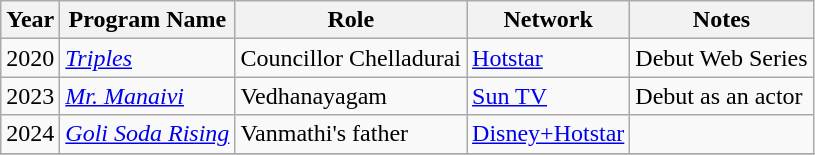<table class="wikitable">
<tr>
<th>Year</th>
<th>Program Name</th>
<th>Role</th>
<th>Network</th>
<th>Notes</th>
</tr>
<tr>
<td>2020</td>
<td><em><a href='#'>Triples</a></em></td>
<td>Councillor Chelladurai</td>
<td><a href='#'>Hotstar</a></td>
<td>Debut Web Series</td>
</tr>
<tr>
<td>2023</td>
<td><em><a href='#'>Mr. Manaivi</a></em></td>
<td>Vedhanayagam</td>
<td><a href='#'>Sun TV</a></td>
<td>Debut as an actor</td>
</tr>
<tr>
<td>2024</td>
<td><em><a href='#'>Goli Soda Rising</a></em></td>
<td>Vanmathi's father</td>
<td><a href='#'>Disney+Hotstar</a></td>
<td></td>
</tr>
<tr>
</tr>
</table>
